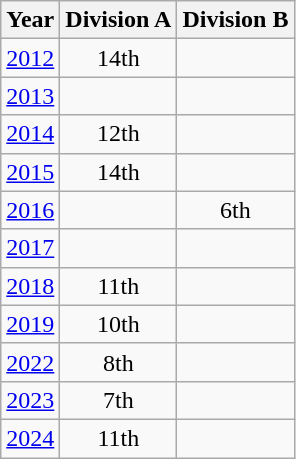<table class="wikitable" style="text-align:center">
<tr>
<th>Year</th>
<th>Division A</th>
<th>Division B</th>
</tr>
<tr>
<td><a href='#'>2012</a></td>
<td>14th</td>
<td></td>
</tr>
<tr>
<td><a href='#'>2013</a></td>
<td></td>
<td></td>
</tr>
<tr>
<td><a href='#'>2014</a></td>
<td>12th</td>
<td></td>
</tr>
<tr>
<td><a href='#'>2015</a></td>
<td>14th</td>
<td></td>
</tr>
<tr>
<td><a href='#'>2016</a></td>
<td></td>
<td>6th</td>
</tr>
<tr>
<td><a href='#'>2017</a></td>
<td></td>
<td></td>
</tr>
<tr>
<td><a href='#'>2018</a></td>
<td>11th</td>
<td></td>
</tr>
<tr>
<td><a href='#'>2019</a></td>
<td>10th</td>
<td></td>
</tr>
<tr>
<td><a href='#'>2022</a></td>
<td>8th</td>
<td></td>
</tr>
<tr>
<td><a href='#'>2023</a></td>
<td>7th</td>
<td></td>
</tr>
<tr>
<td><a href='#'>2024</a></td>
<td>11th</td>
<td></td>
</tr>
</table>
